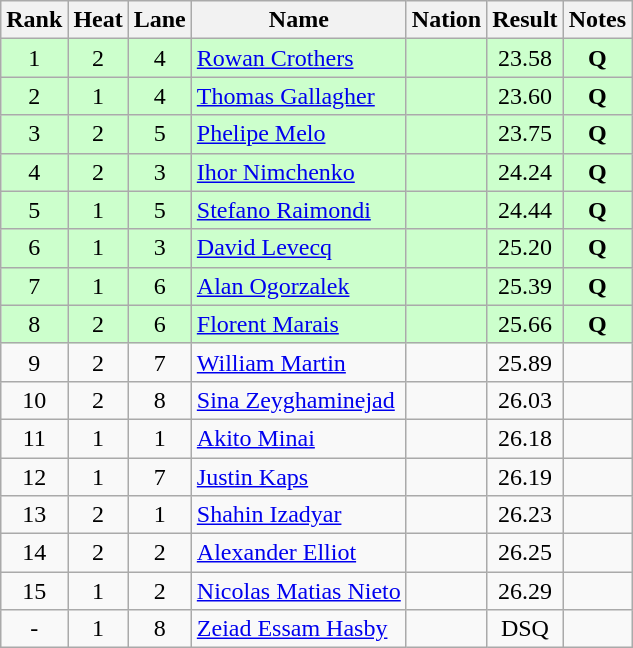<table class="wikitable sortable" style="text-align:center">
<tr>
<th>Rank</th>
<th>Heat</th>
<th>Lane</th>
<th>Name</th>
<th>Nation</th>
<th>Result</th>
<th>Notes</th>
</tr>
<tr bgcolor=ccffcc>
<td>1</td>
<td>2</td>
<td>4</td>
<td align=left><a href='#'>Rowan Crothers</a></td>
<td align=left></td>
<td>23.58</td>
<td><strong>Q</strong></td>
</tr>
<tr bgcolor=ccffcc>
<td>2</td>
<td>1</td>
<td>4</td>
<td align=left><a href='#'>Thomas Gallagher</a></td>
<td align=left></td>
<td>23.60</td>
<td><strong>Q</strong></td>
</tr>
<tr bgcolor=ccffcc>
<td>3</td>
<td>2</td>
<td>5</td>
<td align=left><a href='#'>Phelipe Melo</a></td>
<td align=left></td>
<td>23.75</td>
<td><strong>Q</strong></td>
</tr>
<tr bgcolor=ccffcc>
<td>4</td>
<td>2</td>
<td>3</td>
<td align=left><a href='#'>Ihor Nimchenko</a></td>
<td align=left></td>
<td>24.24</td>
<td><strong>Q</strong></td>
</tr>
<tr bgcolor=ccffcc>
<td>5</td>
<td>1</td>
<td>5</td>
<td align=left><a href='#'>Stefano Raimondi</a></td>
<td align=left></td>
<td>24.44</td>
<td><strong>Q</strong></td>
</tr>
<tr bgcolor=ccffcc>
<td>6</td>
<td>1</td>
<td>3</td>
<td align=left><a href='#'>David Levecq</a></td>
<td align=left></td>
<td>25.20</td>
<td><strong>Q</strong></td>
</tr>
<tr bgcolor=ccffcc>
<td>7</td>
<td>1</td>
<td>6</td>
<td align=left><a href='#'>Alan Ogorzalek</a></td>
<td align=left></td>
<td>25.39</td>
<td><strong>Q</strong></td>
</tr>
<tr bgcolor=ccffcc>
<td>8</td>
<td>2</td>
<td>6</td>
<td align=left><a href='#'>Florent Marais</a></td>
<td align=left></td>
<td>25.66</td>
<td><strong>Q</strong></td>
</tr>
<tr>
<td>9</td>
<td>2</td>
<td>7</td>
<td align=left><a href='#'>William Martin</a></td>
<td align=left></td>
<td>25.89</td>
<td></td>
</tr>
<tr>
<td>10</td>
<td>2</td>
<td>8</td>
<td align=left><a href='#'>Sina Zeyghaminejad</a></td>
<td align=left></td>
<td>26.03</td>
<td></td>
</tr>
<tr>
<td>11</td>
<td>1</td>
<td>1</td>
<td align=left><a href='#'>Akito Minai</a></td>
<td align=left></td>
<td>26.18</td>
<td></td>
</tr>
<tr>
<td>12</td>
<td>1</td>
<td>7</td>
<td align=left><a href='#'>Justin Kaps</a></td>
<td align=left></td>
<td>26.19</td>
<td></td>
</tr>
<tr>
<td>13</td>
<td>2</td>
<td>1</td>
<td align=left><a href='#'>Shahin Izadyar</a></td>
<td align=left></td>
<td>26.23</td>
<td></td>
</tr>
<tr>
<td>14</td>
<td>2</td>
<td>2</td>
<td align=left><a href='#'>Alexander Elliot</a></td>
<td align=left></td>
<td>26.25</td>
<td></td>
</tr>
<tr>
<td>15</td>
<td>1</td>
<td>2</td>
<td align=left><a href='#'>Nicolas Matias Nieto</a></td>
<td align=left></td>
<td>26.29</td>
<td></td>
</tr>
<tr>
<td>-</td>
<td>1</td>
<td>8</td>
<td align=left><a href='#'>Zeiad Essam Hasby</a></td>
<td align=left></td>
<td>DSQ</td>
<td></td>
</tr>
</table>
